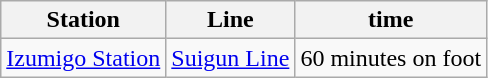<table class="wikitable">
<tr>
<th>Station</th>
<th>Line</th>
<th>time</th>
</tr>
<tr>
<td><a href='#'>Izumigo Station</a></td>
<td><a href='#'>Suigun Line</a></td>
<td>60 minutes on foot</td>
</tr>
</table>
